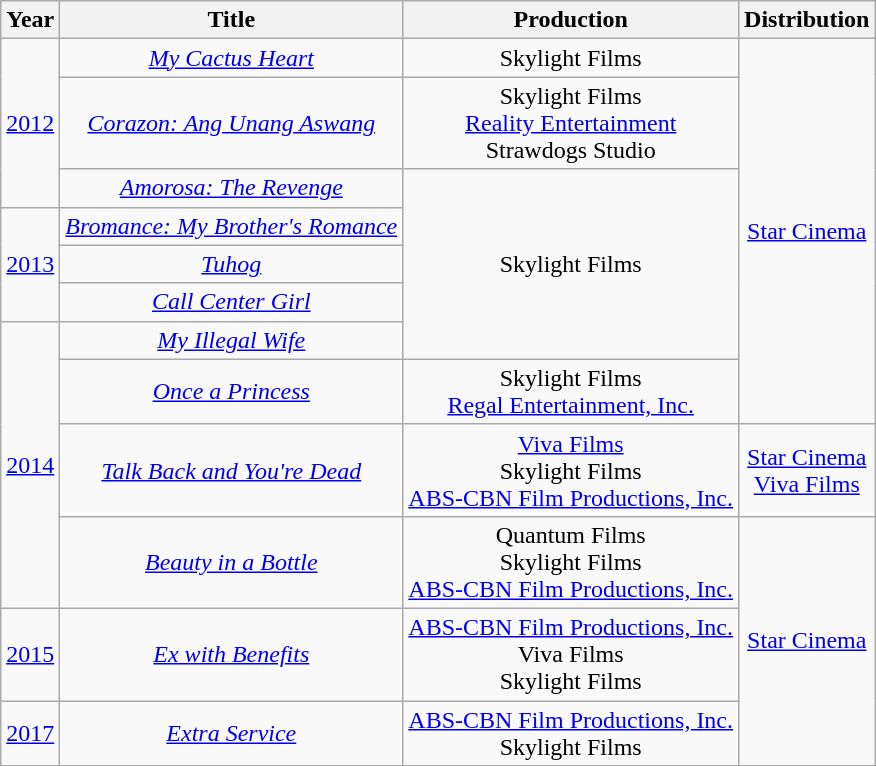<table class="wikitable" style="text-align:center">
<tr>
<th>Year</th>
<th>Title</th>
<th>Production</th>
<th>Distribution</th>
</tr>
<tr>
<td rowspan="3"><a href='#'>2012</a></td>
<td><em><a href='#'>My Cactus Heart</a></em></td>
<td>Skylight Films</td>
<td rowspan="8"><a href='#'>Star Cinema</a></td>
</tr>
<tr>
<td><em><a href='#'>Corazon: Ang Unang Aswang</a></em></td>
<td>Skylight Films <br> <a href='#'>Reality Entertainment</a> <br> Strawdogs Studio</td>
</tr>
<tr>
<td><em><a href='#'>Amorosa: The Revenge</a></em></td>
<td rowspan="5">Skylight Films</td>
</tr>
<tr>
<td rowspan="3"><a href='#'>2013</a></td>
<td><em><a href='#'>Bromance: My Brother's Romance</a></em></td>
</tr>
<tr>
<td><em><a href='#'>Tuhog</a></em></td>
</tr>
<tr>
<td><em><a href='#'>Call Center Girl</a></em></td>
</tr>
<tr>
<td rowspan="4"><a href='#'>2014</a></td>
<td><em><a href='#'>My Illegal Wife</a></em></td>
</tr>
<tr>
<td><em><a href='#'>Once a Princess</a></em></td>
<td>Skylight Films <br> <a href='#'>Regal Entertainment, Inc.</a></td>
</tr>
<tr>
<td><em><a href='#'>Talk Back and You're Dead</a></em></td>
<td><a href='#'>Viva Films</a> <br> Skylight Films <br> <a href='#'>ABS-CBN Film Productions, Inc.</a></td>
<td><a href='#'>Star Cinema</a><br><a href='#'>Viva Films</a></td>
</tr>
<tr>
<td><em><a href='#'>Beauty in a Bottle</a></em></td>
<td>Quantum Films <br> Skylight Films <br> <a href='#'>ABS-CBN Film Productions, Inc.</a></td>
<td rowspan="3"><a href='#'>Star Cinema</a></td>
</tr>
<tr>
<td><a href='#'>2015</a></td>
<td><em><a href='#'>Ex with Benefits</a></em></td>
<td><a href='#'>ABS-CBN Film Productions, Inc.</a> <br> Viva Films <br> Skylight Films</td>
</tr>
<tr>
<td><a href='#'>2017</a></td>
<td><em><a href='#'>Extra Service</a></em></td>
<td><a href='#'>ABS-CBN Film Productions, Inc.</a> <br> Skylight Films</td>
</tr>
<tr>
</tr>
</table>
